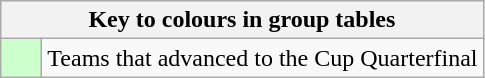<table class="wikitable" style="text-align: center;">
<tr>
<th colspan=2>Key to colours in group tables</th>
</tr>
<tr>
<td style="background:#cfc; width:20px;"></td>
<td align=left>Teams that advanced to the Cup Quarterfinal</td>
</tr>
</table>
